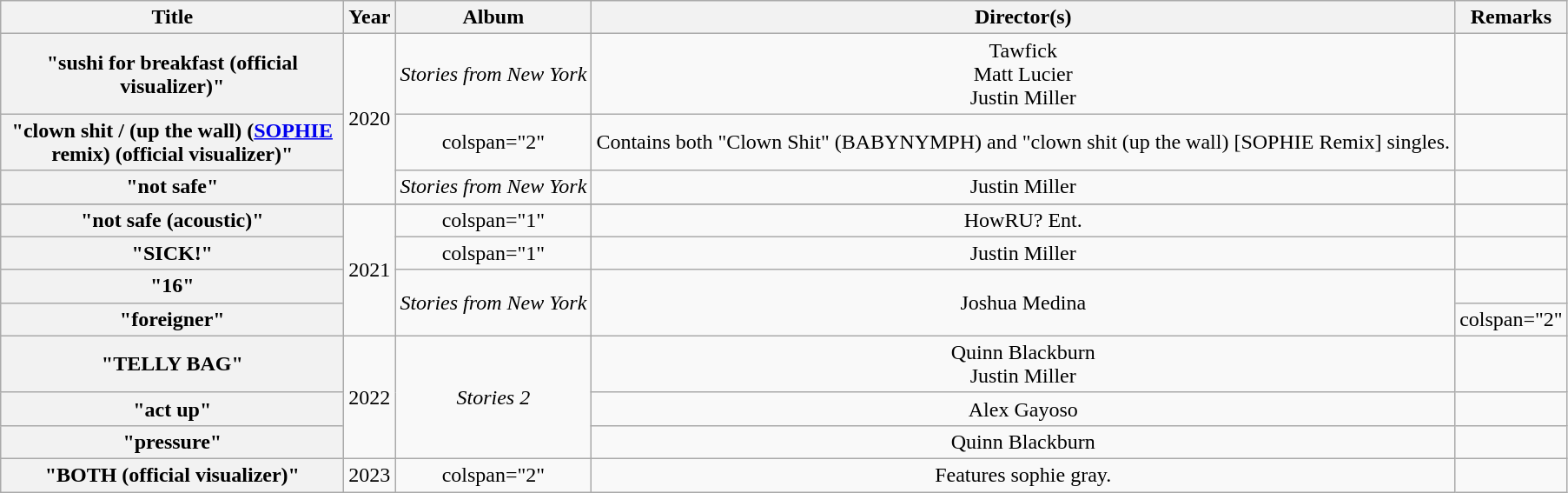<table class="wikitable plainrowheaders" style="text-align:center;">
<tr>
<th scope="col" style="width:16em;">Title</th>
<th scope="col">Year</th>
<th>Album</th>
<th scope="col">Director(s)</th>
<th>Remarks</th>
</tr>
<tr>
<th scope="row">"sushi for breakfast (official visualizer)"</th>
<td rowspan="3">2020</td>
<td><em>Stories from New York</em></td>
<td>Tawfick<br>Matt Lucier<br>Justin Miller</td>
<td></td>
</tr>
<tr>
<th scope="row">"clown shit / (up the wall) (<a href='#'>SOPHIE</a> remix) (official visualizer)"</th>
<td>colspan="2" </td>
<td rowspan="1">Contains both "Clown Shit" (BABYNYMPH) and "clown shit (up the wall) [SOPHIE Remix] singles.</td>
</tr>
<tr>
<th scope="row">"not safe"</th>
<td rowspan="1"><em>Stories from New York</em></td>
<td rowspan="1">Justin Miller</td>
<td></td>
</tr>
<tr>
</tr>
<tr>
<th scope="row">"not safe (acoustic)"</th>
<td rowspan="4">2021</td>
<td>colspan="1" </td>
<td rowspan="1">HowRU? Ent.</td>
<td></td>
</tr>
<tr>
<th scope="row">"SICK!"</th>
<td>colspan="1" </td>
<td rowspan="1">Justin Miller</td>
<td></td>
</tr>
<tr>
<th scope="row">"16"</th>
<td rowspan="2"><em>Stories from New York</em></td>
<td rowspan="2">Joshua Medina</td>
<td></td>
</tr>
<tr>
<th scope="row">"foreigner"</th>
<td>colspan="2" </td>
</tr>
<tr>
<th scope="row">"TELLY BAG"</th>
<td rowspan="3">2022</td>
<td rowspan="3"><em>Stories 2</em></td>
<td>Quinn Blackburn<br>Justin Miller</td>
<td></td>
</tr>
<tr>
<th scope="row">"act up"</th>
<td rowspan="1">Alex Gayoso</td>
<td></td>
</tr>
<tr>
<th scope="row">"pressure"</th>
<td>Quinn Blackburn</td>
<td></td>
</tr>
<tr>
<th scope="row">"BOTH (official visualizer)"</th>
<td rowspan="1">2023</td>
<td>colspan="2" </td>
<td rowspan="1">Features sophie gray.</td>
</tr>
</table>
